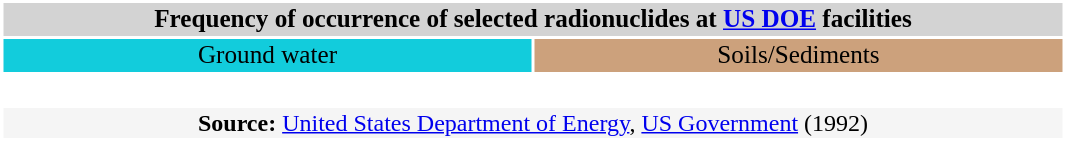<table style="background:white; color:white;" align="center">
<tr>
<td colspan=6 style="width:700px; background:#black; color:black;font-size:105%" align=center bgcolor=#d3d3d3><strong>Frequency of occurrence of selected radionuclides at <a href='#'>US DOE</a> facilities</strong></td>
</tr>
<tr>
<td style="width:350px; color:black; font-size:105%" align=center bgcolor=#12ccdc>Ground water</td>
<td style="width:350px; color:black; font-size:105%" align=center bgcolor=#cca17c>Soils/Sediments</td>
</tr>
<tr align="center">
<td><br></td>
<td><br></td>
</tr>
<tr>
<td colspan="6" align=center style="background:#f5f5f5; color:black;"><strong>Source:</strong> <a href='#'>United States Department of Energy</a>, <a href='#'>US Government</a> (1992)</td>
</tr>
</table>
